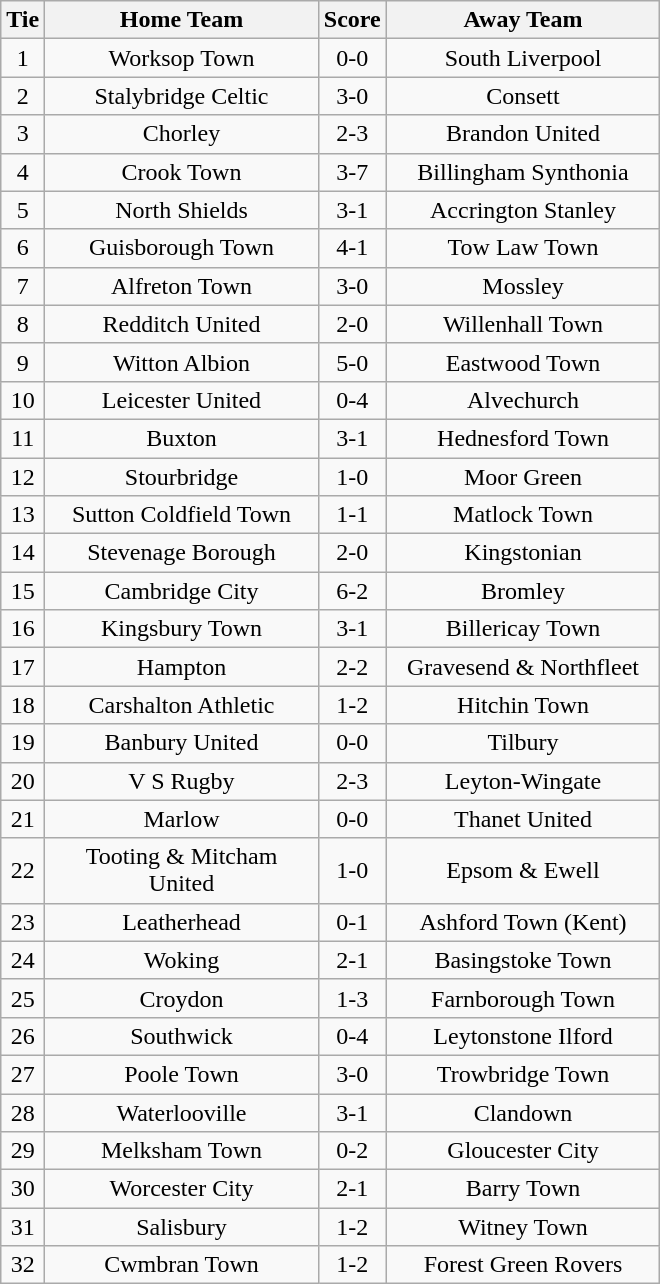<table class="wikitable" style="text-align:center;">
<tr>
<th width=20>Tie</th>
<th width=175>Home Team</th>
<th width=20>Score</th>
<th width=175>Away Team</th>
</tr>
<tr>
<td>1</td>
<td>Worksop Town</td>
<td>0-0</td>
<td>South Liverpool</td>
</tr>
<tr>
<td>2</td>
<td>Stalybridge Celtic</td>
<td>3-0</td>
<td>Consett</td>
</tr>
<tr>
<td>3</td>
<td>Chorley</td>
<td>2-3</td>
<td>Brandon United</td>
</tr>
<tr>
<td>4</td>
<td>Crook Town</td>
<td>3-7</td>
<td>Billingham Synthonia</td>
</tr>
<tr>
<td>5</td>
<td>North Shields</td>
<td>3-1</td>
<td>Accrington Stanley</td>
</tr>
<tr>
<td>6</td>
<td>Guisborough Town</td>
<td>4-1</td>
<td>Tow Law Town</td>
</tr>
<tr>
<td>7</td>
<td>Alfreton Town</td>
<td>3-0</td>
<td>Mossley</td>
</tr>
<tr>
<td>8</td>
<td>Redditch United</td>
<td>2-0</td>
<td>Willenhall Town</td>
</tr>
<tr>
<td>9</td>
<td>Witton Albion</td>
<td>5-0</td>
<td>Eastwood Town</td>
</tr>
<tr>
<td>10</td>
<td>Leicester United</td>
<td>0-4</td>
<td>Alvechurch</td>
</tr>
<tr>
<td>11</td>
<td>Buxton</td>
<td>3-1</td>
<td>Hednesford Town</td>
</tr>
<tr>
<td>12</td>
<td>Stourbridge</td>
<td>1-0</td>
<td>Moor Green</td>
</tr>
<tr>
<td>13</td>
<td>Sutton Coldfield Town</td>
<td>1-1</td>
<td>Matlock Town</td>
</tr>
<tr>
<td>14</td>
<td>Stevenage Borough</td>
<td>2-0</td>
<td>Kingstonian</td>
</tr>
<tr>
<td>15</td>
<td>Cambridge City</td>
<td>6-2</td>
<td>Bromley</td>
</tr>
<tr>
<td>16</td>
<td>Kingsbury Town</td>
<td>3-1</td>
<td>Billericay Town</td>
</tr>
<tr>
<td>17</td>
<td>Hampton</td>
<td>2-2</td>
<td>Gravesend & Northfleet</td>
</tr>
<tr>
<td>18</td>
<td>Carshalton Athletic</td>
<td>1-2</td>
<td>Hitchin Town</td>
</tr>
<tr>
<td>19</td>
<td>Banbury United</td>
<td>0-0</td>
<td>Tilbury</td>
</tr>
<tr>
<td>20</td>
<td>V S Rugby</td>
<td>2-3</td>
<td>Leyton-Wingate</td>
</tr>
<tr>
<td>21</td>
<td>Marlow</td>
<td>0-0</td>
<td>Thanet United</td>
</tr>
<tr>
<td>22</td>
<td>Tooting & Mitcham United</td>
<td>1-0</td>
<td>Epsom & Ewell</td>
</tr>
<tr>
<td>23</td>
<td>Leatherhead</td>
<td>0-1</td>
<td>Ashford Town (Kent)</td>
</tr>
<tr>
<td>24</td>
<td>Woking</td>
<td>2-1</td>
<td>Basingstoke Town</td>
</tr>
<tr>
<td>25</td>
<td>Croydon</td>
<td>1-3</td>
<td>Farnborough Town</td>
</tr>
<tr>
<td>26</td>
<td>Southwick</td>
<td>0-4</td>
<td>Leytonstone Ilford</td>
</tr>
<tr>
<td>27</td>
<td>Poole Town</td>
<td>3-0</td>
<td>Trowbridge Town</td>
</tr>
<tr>
<td>28</td>
<td>Waterlooville</td>
<td>3-1</td>
<td>Clandown</td>
</tr>
<tr>
<td>29</td>
<td>Melksham Town</td>
<td>0-2</td>
<td>Gloucester City</td>
</tr>
<tr>
<td>30</td>
<td>Worcester City</td>
<td>2-1</td>
<td>Barry Town</td>
</tr>
<tr>
<td>31</td>
<td>Salisbury</td>
<td>1-2</td>
<td>Witney Town</td>
</tr>
<tr>
<td>32</td>
<td>Cwmbran Town</td>
<td>1-2</td>
<td>Forest Green Rovers</td>
</tr>
</table>
